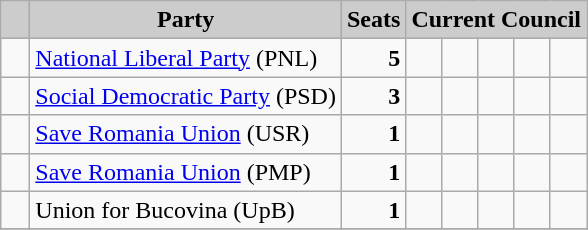<table class="wikitable">
<tr>
<th style="background:#ccc">   </th>
<th style="background:#ccc">Party</th>
<th style="background:#ccc">Seats</th>
<th style="background:#ccc" colspan="5">Current Council</th>
</tr>
<tr>
<td>  </td>
<td><a href='#'>National Liberal Party</a> (PNL)</td>
<td style="text-align: right"><strong>5</strong></td>
<td>  </td>
<td>  </td>
<td>  </td>
<td>  </td>
<td>  </td>
</tr>
<tr>
<td>  </td>
<td><a href='#'>Social Democratic Party</a> (PSD)</td>
<td style="text-align: right"><strong>3</strong></td>
<td>  </td>
<td>  </td>
<td>  </td>
<td> </td>
<td> </td>
</tr>
<tr>
<td>  </td>
<td><a href='#'>Save Romania Union</a> (USR)</td>
<td style="text-align: right"><strong>1</strong></td>
<td>  </td>
<td> </td>
<td> </td>
<td> </td>
<td> </td>
</tr>
<tr>
<td>  </td>
<td><a href='#'>Save Romania Union</a> (PMP)</td>
<td style="text-align: right"><strong>1</strong></td>
<td>  </td>
<td> </td>
<td> </td>
<td> </td>
<td> </td>
</tr>
<tr>
<td>  </td>
<td>Union for Bucovina (UpB)</td>
<td style="text-align: right"><strong>1</strong></td>
<td>  </td>
<td> </td>
<td> </td>
<td> </td>
<td> </td>
</tr>
<tr>
</tr>
</table>
